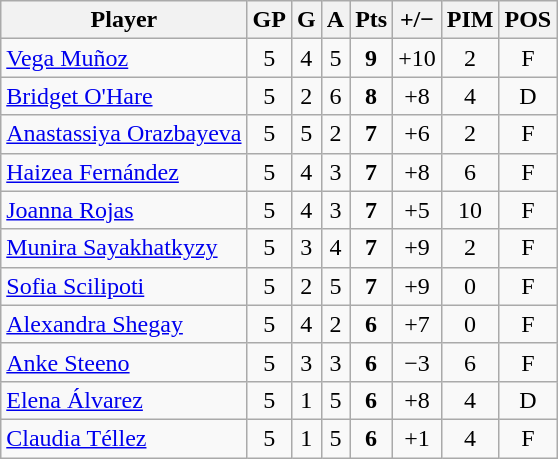<table class="wikitable sortable" style="text-align:center;">
<tr>
<th>Player</th>
<th>GP</th>
<th>G</th>
<th>A</th>
<th>Pts</th>
<th>+/−</th>
<th>PIM</th>
<th>POS</th>
</tr>
<tr>
<td style="text-align:left;"> <a href='#'>Vega Muñoz</a></td>
<td>5</td>
<td>4</td>
<td>5</td>
<td><strong>9</strong></td>
<td>+10</td>
<td>2</td>
<td>F</td>
</tr>
<tr>
<td style="text-align:left;"> <a href='#'>Bridget O'Hare</a></td>
<td>5</td>
<td>2</td>
<td>6</td>
<td><strong>8</strong></td>
<td>+8</td>
<td>4</td>
<td>D</td>
</tr>
<tr>
<td style="text-align:left;"> <a href='#'>Anastassiya Orazbayeva</a></td>
<td>5</td>
<td>5</td>
<td>2</td>
<td><strong>7</strong></td>
<td>+6</td>
<td>2</td>
<td>F</td>
</tr>
<tr>
<td style="text-align:left;"> <a href='#'>Haizea Fernández</a></td>
<td>5</td>
<td>4</td>
<td>3</td>
<td><strong>7</strong></td>
<td>+8</td>
<td>6</td>
<td>F</td>
</tr>
<tr>
<td style="text-align:left;"> <a href='#'>Joanna Rojas</a></td>
<td>5</td>
<td>4</td>
<td>3</td>
<td><strong>7</strong></td>
<td>+5</td>
<td>10</td>
<td>F</td>
</tr>
<tr>
<td style="text-align:left;"> <a href='#'>Munira Sayakhatkyzy</a></td>
<td>5</td>
<td>3</td>
<td>4</td>
<td><strong>7</strong></td>
<td>+9</td>
<td>2</td>
<td>F</td>
</tr>
<tr>
<td style="text-align:left;"> <a href='#'>Sofia Scilipoti</a></td>
<td>5</td>
<td>2</td>
<td>5</td>
<td><strong>7</strong></td>
<td>+9</td>
<td>0</td>
<td>F</td>
</tr>
<tr>
<td style="text-align:left;"> <a href='#'>Alexandra Shegay</a></td>
<td>5</td>
<td>4</td>
<td>2</td>
<td><strong>6</strong></td>
<td>+7</td>
<td>0</td>
<td>F</td>
</tr>
<tr>
<td style="text-align:left;"> <a href='#'>Anke Steeno</a></td>
<td>5</td>
<td>3</td>
<td>3</td>
<td><strong>6</strong></td>
<td>−3</td>
<td>6</td>
<td>F</td>
</tr>
<tr>
<td style="text-align:left;"> <a href='#'>Elena Álvarez</a></td>
<td>5</td>
<td>1</td>
<td>5</td>
<td><strong>6</strong></td>
<td>+8</td>
<td>4</td>
<td>D</td>
</tr>
<tr>
<td style="text-align:left;"> <a href='#'>Claudia Téllez</a></td>
<td>5</td>
<td>1</td>
<td>5</td>
<td><strong>6</strong></td>
<td>+1</td>
<td>4</td>
<td>F</td>
</tr>
</table>
